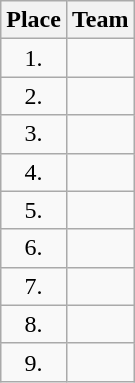<table class="wikitable" style="text-align: center;">
<tr>
<th>Place</th>
<th>Team</th>
</tr>
<tr>
<td>1.</td>
<td style="text-align:left;"><strong></strong></td>
</tr>
<tr>
<td>2.</td>
<td style="text-align:left;"><strong></strong> </td>
</tr>
<tr>
<td>3.</td>
<td style="text-align:left;"><strong></strong> </td>
</tr>
<tr>
<td>4.</td>
<td style="text-align:left;"><strong></strong> </td>
</tr>
<tr>
<td>5.</td>
<td style="text-align:left;"><strong></strong></td>
</tr>
<tr>
<td>6.</td>
<td style="text-align:left;"><strong></strong></td>
</tr>
<tr>
<td>7.</td>
<td style="text-align:left;"><strong></strong></td>
</tr>
<tr>
<td>8.</td>
<td style="text-align:left;"><strong></strong></td>
</tr>
<tr>
<td>9.</td>
<td style="text-align:left;"><strong></strong></td>
</tr>
</table>
